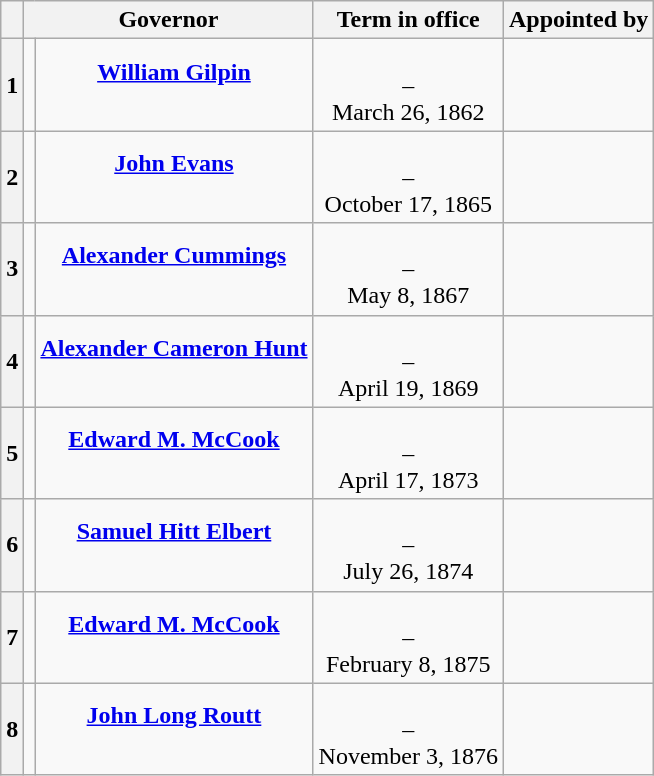<table class="wikitable sortable" style="text-align:center;">
<tr>
<th scope="col" data-sort-type="number"></th>
<th scope="colgroup" colspan="2">Governor</th>
<th scope="col">Term in office</th>
<th scope="col">Appointed by</th>
</tr>
<tr style="height:2em;">
<th scope="row">1</th>
<td data-sort-value="Gilpin, William"></td>
<td><strong><a href='#'>William Gilpin</a></strong><br><br></td>
<td><br>–<br>March 26, 1862<br></td>
<td></td>
</tr>
<tr style="height:2em;">
<th scope="row">2</th>
<td data-sort-value="Evans, John"></td>
<td><strong><a href='#'>John Evans</a></strong><br><br></td>
<td><br>–<br>October 17, 1865<br></td>
<td></td>
</tr>
<tr style="height:2em;">
<th scope="row">3</th>
<td data-sort-value="Cummings, Alexander"></td>
<td><strong><a href='#'>Alexander Cummings</a></strong><br><br></td>
<td><br>–<br>May 8, 1867<br></td>
<td></td>
</tr>
<tr style="height:2em;">
<th scope="row">4</th>
<td data-sort-value="Hunt, Alexander"></td>
<td><strong><a href='#'>Alexander Cameron Hunt</a></strong><br><br></td>
<td><br>–<br>April 19, 1869<br></td>
<td></td>
</tr>
<tr style="height:2em;">
<th scope="row">5</th>
<td data-sort-value="McCook, Edward"></td>
<td><strong><a href='#'>Edward M. McCook</a></strong><br><br></td>
<td><br>–<br>April 17, 1873<br></td>
<td></td>
</tr>
<tr style="height:2em;">
<th scope="row">6</th>
<td data-sort-value="Elbert, Samuel"></td>
<td><strong><a href='#'>Samuel Hitt Elbert</a></strong><br><br></td>
<td><br>–<br>July 26, 1874<br></td>
<td></td>
</tr>
<tr style="height:2em;">
<th scope="row">7</th>
<td data-sort-value="McCook, Edward"></td>
<td><strong><a href='#'>Edward M. McCook</a></strong><br><br></td>
<td><br>–<br>February 8, 1875<br></td>
<td></td>
</tr>
<tr style="height:2em;">
<th scope="row">8</th>
<td data-sort-value="Routt, John"></td>
<td><strong><a href='#'>John Long Routt</a></strong><br><br></td>
<td><br>–<br>November 3, 1876<br></td>
<td></td>
</tr>
</table>
